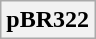<table class="wikitable" border="1">
<tr>
<th>pBR322<br></th>
</tr>
</table>
